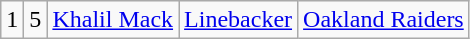<table class="wikitable" style="text-align:center">
<tr>
<td>1</td>
<td>5</td>
<td><a href='#'>Khalil Mack</a></td>
<td><a href='#'>Linebacker</a></td>
<td><a href='#'>Oakland Raiders</a></td>
</tr>
</table>
